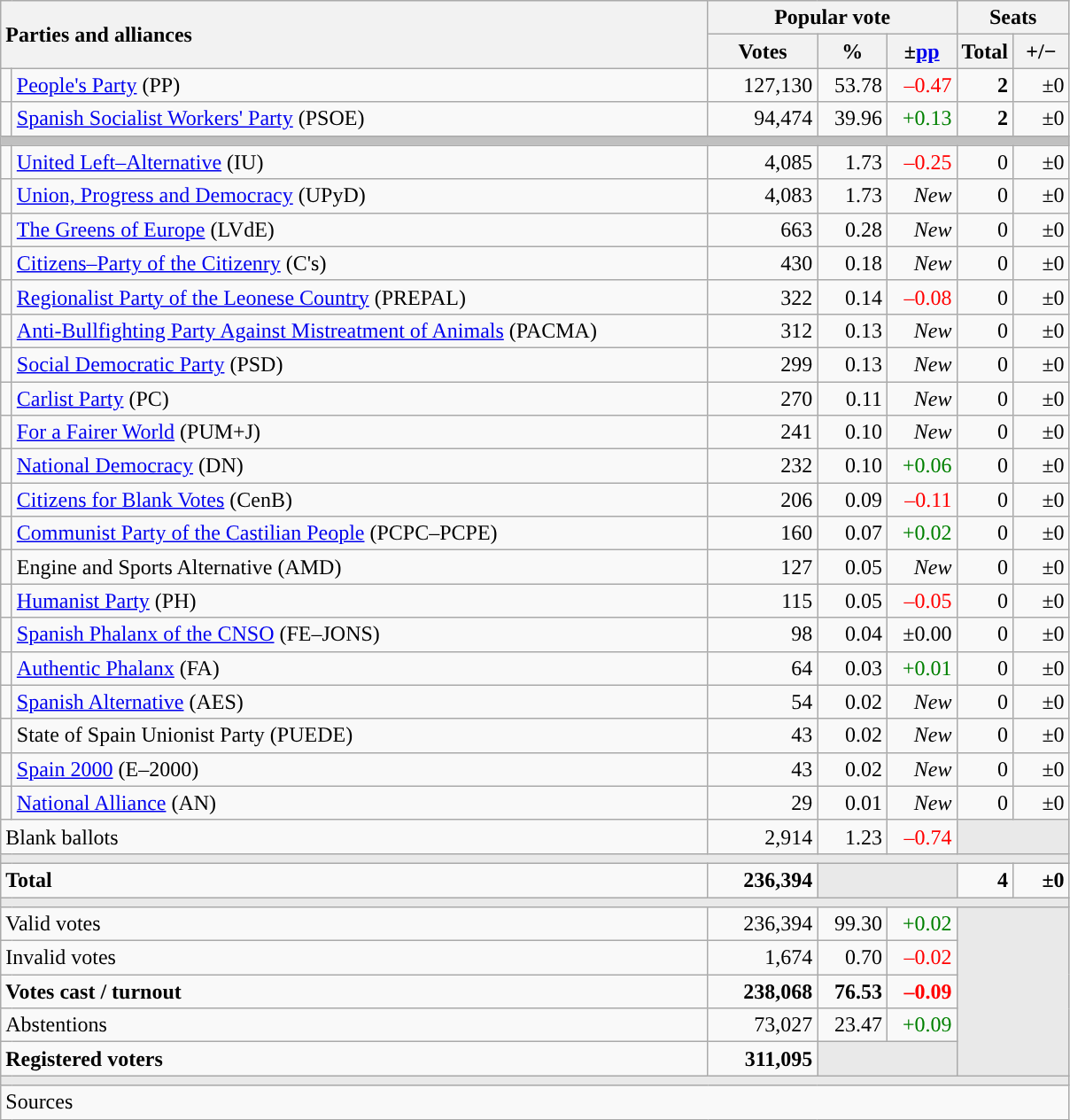<table class="wikitable" style="text-align:right;">
<tr>
<th style="text-align:left;" rowspan="2" colspan="2" width="525">Parties and alliances</th>
<th colspan="3">Popular vote</th>
<th colspan="2">Seats</th>
</tr>
<tr>
<th width="75">Votes</th>
<th width="45">%</th>
<th width="45">±<a href='#'>pp</a></th>
<th width="35">Total</th>
<th width="35">+/−</th>
</tr>
<tr>
<td width="1" style="color:inherit;background:"></td>
<td align="left"><a href='#'>People's Party</a> (PP)</td>
<td>127,130</td>
<td>53.78</td>
<td style="color:red;">–0.47</td>
<td><strong>2</strong></td>
<td>±0</td>
</tr>
<tr>
<td style="color:inherit;background:"></td>
<td align="left"><a href='#'>Spanish Socialist Workers' Party</a> (PSOE)</td>
<td>94,474</td>
<td>39.96</td>
<td style="color:green;">+0.13</td>
<td><strong>2</strong></td>
<td>±0</td>
</tr>
<tr>
<td colspan="7" bgcolor="#C0C0C0"></td>
</tr>
<tr>
<td style="color:inherit;background:"></td>
<td align="left"><a href='#'>United Left–Alternative</a> (IU)</td>
<td>4,085</td>
<td>1.73</td>
<td style="color:red;">–0.25</td>
<td>0</td>
<td>±0</td>
</tr>
<tr>
<td style="color:inherit;background:"></td>
<td align="left"><a href='#'>Union, Progress and Democracy</a> (UPyD)</td>
<td>4,083</td>
<td>1.73</td>
<td><em>New</em></td>
<td>0</td>
<td>±0</td>
</tr>
<tr>
<td style="color:inherit;background:"></td>
<td align="left"><a href='#'>The Greens of Europe</a> (LVdE)</td>
<td>663</td>
<td>0.28</td>
<td><em>New</em></td>
<td>0</td>
<td>±0</td>
</tr>
<tr>
<td style="color:inherit;background:"></td>
<td align="left"><a href='#'>Citizens–Party of the Citizenry</a> (C's)</td>
<td>430</td>
<td>0.18</td>
<td><em>New</em></td>
<td>0</td>
<td>±0</td>
</tr>
<tr>
<td style="color:inherit;background:"></td>
<td align="left"><a href='#'>Regionalist Party of the Leonese Country</a> (PREPAL)</td>
<td>322</td>
<td>0.14</td>
<td style="color:red;">–0.08</td>
<td>0</td>
<td>±0</td>
</tr>
<tr>
<td style="color:inherit;background:"></td>
<td align="left"><a href='#'>Anti-Bullfighting Party Against Mistreatment of Animals</a> (PACMA)</td>
<td>312</td>
<td>0.13</td>
<td><em>New</em></td>
<td>0</td>
<td>±0</td>
</tr>
<tr>
<td style="color:inherit;background:"></td>
<td align="left"><a href='#'>Social Democratic Party</a> (PSD)</td>
<td>299</td>
<td>0.13</td>
<td><em>New</em></td>
<td>0</td>
<td>±0</td>
</tr>
<tr>
<td style="color:inherit;background:"></td>
<td align="left"><a href='#'>Carlist Party</a> (PC)</td>
<td>270</td>
<td>0.11</td>
<td><em>New</em></td>
<td>0</td>
<td>±0</td>
</tr>
<tr>
<td style="color:inherit;background:"></td>
<td align="left"><a href='#'>For a Fairer World</a> (PUM+J)</td>
<td>241</td>
<td>0.10</td>
<td><em>New</em></td>
<td>0</td>
<td>±0</td>
</tr>
<tr>
<td style="color:inherit;background:"></td>
<td align="left"><a href='#'>National Democracy</a> (DN)</td>
<td>232</td>
<td>0.10</td>
<td style="color:green;">+0.06</td>
<td>0</td>
<td>±0</td>
</tr>
<tr>
<td style="color:inherit;background:"></td>
<td align="left"><a href='#'>Citizens for Blank Votes</a> (CenB)</td>
<td>206</td>
<td>0.09</td>
<td style="color:red;">–0.11</td>
<td>0</td>
<td>±0</td>
</tr>
<tr>
<td style="color:inherit;background:"></td>
<td align="left"><a href='#'>Communist Party of the Castilian People</a> (PCPC–PCPE)</td>
<td>160</td>
<td>0.07</td>
<td style="color:green;">+0.02</td>
<td>0</td>
<td>±0</td>
</tr>
<tr>
<td style="color:inherit;background:"></td>
<td align="left">Engine and Sports Alternative (AMD)</td>
<td>127</td>
<td>0.05</td>
<td><em>New</em></td>
<td>0</td>
<td>±0</td>
</tr>
<tr>
<td style="color:inherit;background:"></td>
<td align="left"><a href='#'>Humanist Party</a> (PH)</td>
<td>115</td>
<td>0.05</td>
<td style="color:red;">–0.05</td>
<td>0</td>
<td>±0</td>
</tr>
<tr>
<td style="color:inherit;background:"></td>
<td align="left"><a href='#'>Spanish Phalanx of the CNSO</a> (FE–JONS)</td>
<td>98</td>
<td>0.04</td>
<td>±0.00</td>
<td>0</td>
<td>±0</td>
</tr>
<tr>
<td style="color:inherit;background:"></td>
<td align="left"><a href='#'>Authentic Phalanx</a> (FA)</td>
<td>64</td>
<td>0.03</td>
<td style="color:green;">+0.01</td>
<td>0</td>
<td>±0</td>
</tr>
<tr>
<td style="color:inherit;background:"></td>
<td align="left"><a href='#'>Spanish Alternative</a> (AES)</td>
<td>54</td>
<td>0.02</td>
<td><em>New</em></td>
<td>0</td>
<td>±0</td>
</tr>
<tr>
<td style="color:inherit;background:"></td>
<td align="left">State of Spain Unionist Party (PUEDE)</td>
<td>43</td>
<td>0.02</td>
<td><em>New</em></td>
<td>0</td>
<td>±0</td>
</tr>
<tr>
<td style="color:inherit;background:"></td>
<td align="left"><a href='#'>Spain 2000</a> (E–2000)</td>
<td>43</td>
<td>0.02</td>
<td><em>New</em></td>
<td>0</td>
<td>±0</td>
</tr>
<tr>
<td style="color:inherit;background:"></td>
<td align="left"><a href='#'>National Alliance</a> (AN)</td>
<td>29</td>
<td>0.01</td>
<td><em>New</em></td>
<td>0</td>
<td>±0</td>
</tr>
<tr>
<td align="left" colspan="2">Blank ballots</td>
<td>2,914</td>
<td>1.23</td>
<td style="color:red;">–0.74</td>
<td bgcolor="#E9E9E9" colspan="2"></td>
</tr>
<tr>
<td colspan="7" bgcolor="#E9E9E9"></td>
</tr>
<tr style="font-weight:bold;">
<td align="left" colspan="2">Total</td>
<td>236,394</td>
<td bgcolor="#E9E9E9" colspan="2"></td>
<td>4</td>
<td>±0</td>
</tr>
<tr>
<td colspan="7" bgcolor="#E9E9E9"></td>
</tr>
<tr>
<td align="left" colspan="2">Valid votes</td>
<td>236,394</td>
<td>99.30</td>
<td style="color:green;">+0.02</td>
<td bgcolor="#E9E9E9" colspan="2" rowspan="5"></td>
</tr>
<tr>
<td align="left" colspan="2">Invalid votes</td>
<td>1,674</td>
<td>0.70</td>
<td style="color:red;">–0.02</td>
</tr>
<tr style="font-weight:bold;">
<td align="left" colspan="2">Votes cast / turnout</td>
<td>238,068</td>
<td>76.53</td>
<td style="color:red;">–0.09</td>
</tr>
<tr>
<td align="left" colspan="2">Abstentions</td>
<td>73,027</td>
<td>23.47</td>
<td style="color:green;">+0.09</td>
</tr>
<tr style="font-weight:bold;">
<td align="left" colspan="2">Registered voters</td>
<td>311,095</td>
<td bgcolor="#E9E9E9" colspan="2"></td>
</tr>
<tr>
<td colspan="7" bgcolor="#E9E9E9"></td>
</tr>
<tr>
<td align="left" colspan="7">Sources</td>
</tr>
</table>
